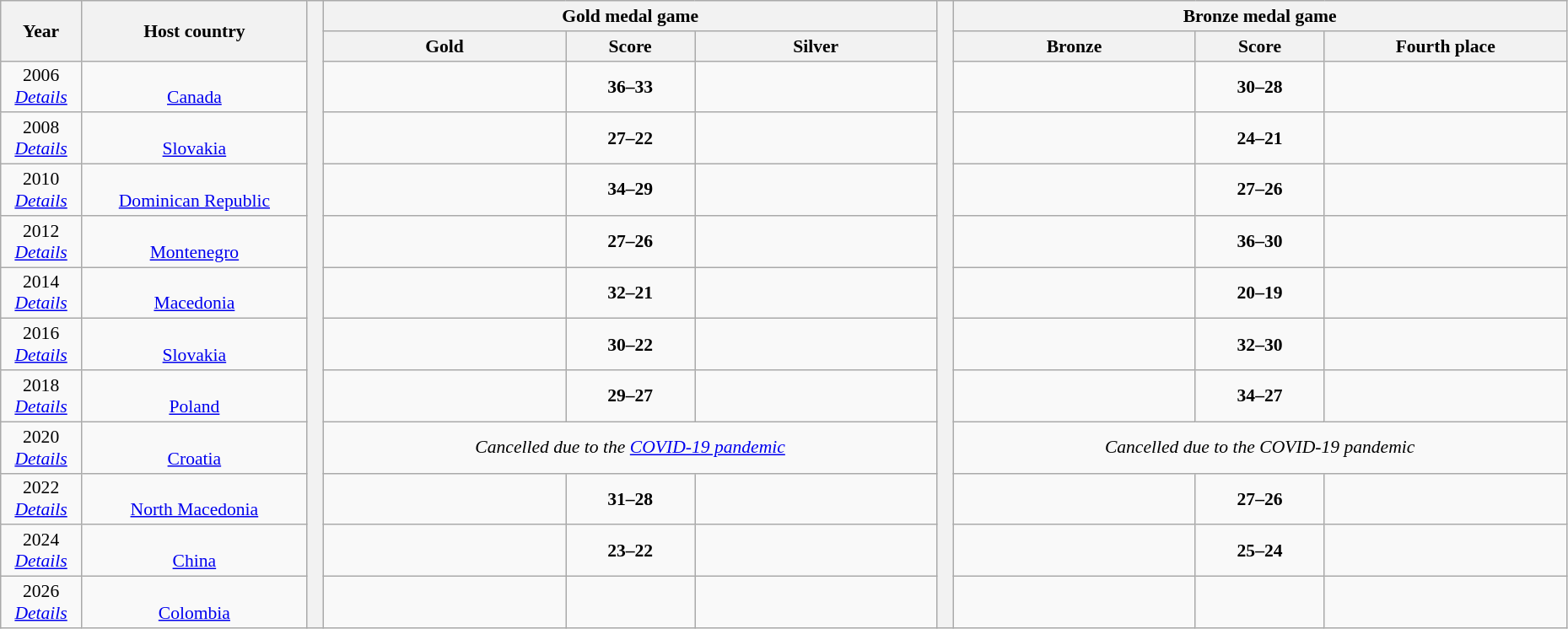<table class="wikitable" style="font-size:90%; width: 98%; text-align: center;">
<tr>
<th rowspan=2 width=5%>Year</th>
<th rowspan=2 width=14%>Host country</th>
<th width=1% rowspan=13 bgcolor=ffffff></th>
<th colspan=3>Gold medal game</th>
<th width=1% rowspan=13 bgcolor=ffffff></th>
<th colspan=3>Bronze medal game</th>
</tr>
<tr>
<th width=15%>Gold</th>
<th width=8%>Score</th>
<th width=15%>Silver</th>
<th width=15%>Bronze</th>
<th width=8%>Score</th>
<th width=15%>Fourth place</th>
</tr>
<tr>
<td>2006<br><em><a href='#'>Details</a></em></td>
<td><br><a href='#'>Canada</a></td>
<td><strong></strong></td>
<td><strong>36–33</strong></td>
<td></td>
<td></td>
<td><strong>30–28</strong></td>
<td></td>
</tr>
<tr>
<td>2008<br><em><a href='#'>Details</a></em></td>
<td><br><a href='#'>Slovakia</a></td>
<td><strong></strong></td>
<td><strong>27–22</strong></td>
<td></td>
<td></td>
<td><strong>24–21</strong></td>
<td></td>
</tr>
<tr>
<td>2010<br><em><a href='#'>Details</a></em></td>
<td><br><a href='#'>Dominican Republic</a></td>
<td><strong></strong></td>
<td><strong>34–29</strong></td>
<td></td>
<td></td>
<td><strong>27–26</strong></td>
<td></td>
</tr>
<tr>
<td>2012<br><em><a href='#'>Details</a></em></td>
<td><br><a href='#'>Montenegro</a></td>
<td><strong></strong></td>
<td><strong>27–26</strong></td>
<td></td>
<td></td>
<td><strong>36–30</strong></td>
<td></td>
</tr>
<tr>
<td>2014<br><em><a href='#'>Details</a></em></td>
<td><br><a href='#'>Macedonia</a></td>
<td><strong></strong></td>
<td><strong>32–21</strong></td>
<td></td>
<td></td>
<td><strong>20–19</strong></td>
<td></td>
</tr>
<tr>
<td>2016<br><em><a href='#'>Details</a></em></td>
<td><br><a href='#'>Slovakia</a></td>
<td><strong></strong></td>
<td><strong>30–22</strong></td>
<td></td>
<td></td>
<td><strong>32–30</strong></td>
<td></td>
</tr>
<tr>
<td>2018<br><em><a href='#'>Details</a></em></td>
<td><br><a href='#'>Poland</a></td>
<td><strong></strong></td>
<td><strong>29–27</strong></td>
<td></td>
<td></td>
<td><strong>34–27</strong></td>
<td></td>
</tr>
<tr>
<td>2020<br><em><a href='#'>Details</a></em></td>
<td><br><a href='#'>Croatia</a></td>
<td colspan=3><em>Cancelled due to the <a href='#'>COVID-19 pandemic</a></em></td>
<td colspan=3><em>Cancelled due to the COVID-19 pandemic</em></td>
</tr>
<tr>
<td>2022<br><em><a href='#'>Details</a></em></td>
<td><br><a href='#'>North Macedonia</a></td>
<td><strong></strong></td>
<td><strong>31–28</strong></td>
<td></td>
<td></td>
<td><strong>27–26</strong></td>
<td></td>
</tr>
<tr>
<td>2024<br><em><a href='#'>Details</a></em></td>
<td><br><a href='#'>China</a></td>
<td><strong></strong></td>
<td><strong>23–22</strong></td>
<td></td>
<td></td>
<td><strong>25–24</strong></td>
<td></td>
</tr>
<tr>
<td>2026<br><em><a href='#'>Details</a></em></td>
<td><br><a href='#'>Colombia</a></td>
<td></td>
<td></td>
<td></td>
<td></td>
<td></td>
<td></td>
</tr>
</table>
